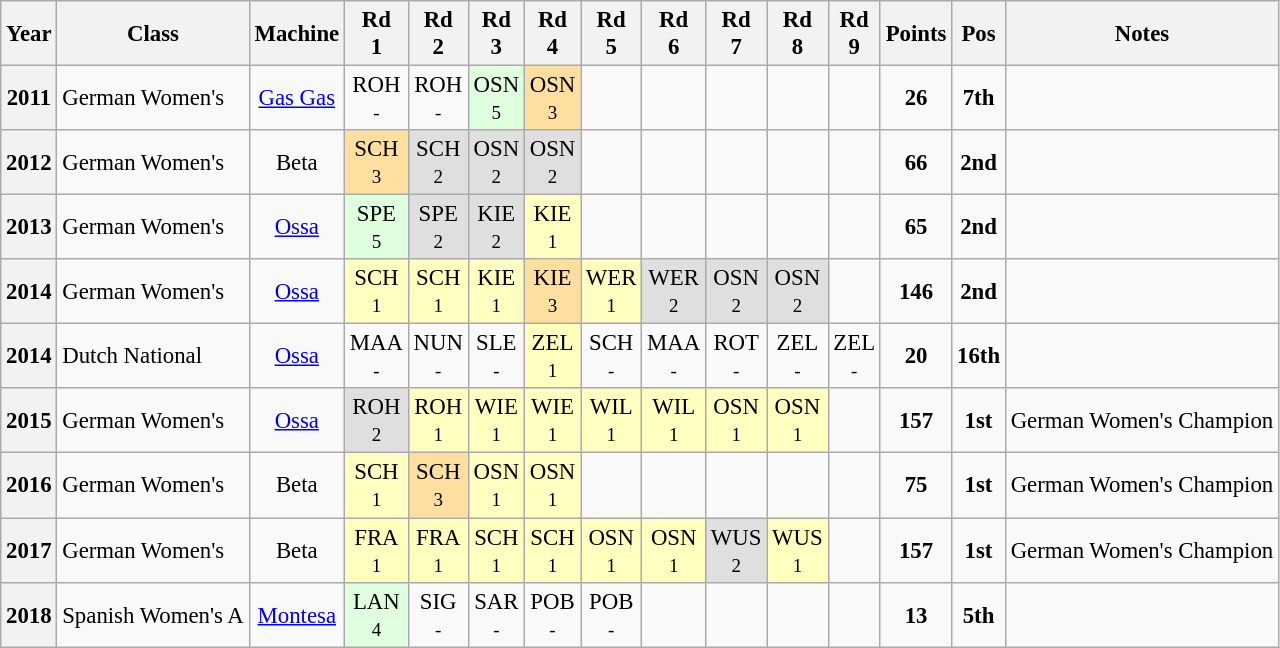<table class="wikitable" style="text-align:center; font-size:95%">
<tr valign="top">
<th valign="middle">Year</th>
<th valign="middle">Class</th>
<th valign="middle">Machine</th>
<th>Rd<br>1</th>
<th>Rd<br>2</th>
<th>Rd<br>3</th>
<th>Rd<br>4</th>
<th>Rd<br>5</th>
<th>Rd<br>6</th>
<th>Rd<br>7</th>
<th>Rd<br>8</th>
<th>Rd<br>9</th>
<th valign="middle">Points</th>
<th valign="middle">Pos</th>
<th valign="middle">Notes</th>
</tr>
<tr>
<th>2011</th>
<td align="left"> German Women's</td>
<td><a href='#'>Gas Gas</a></td>
<td>ROH<br><small>-</small></td>
<td>ROH<br><small>-</small></td>
<td style="background:#DFFFDF;">OSN<br><small>5</small></td>
<td style="background:#FFDF9F;">OSN<br><small>3</small></td>
<td></td>
<td></td>
<td></td>
<td></td>
<td></td>
<td><strong>26</strong></td>
<td><strong>7th</strong></td>
<td></td>
</tr>
<tr>
<th>2012</th>
<td align="left"> German Women's</td>
<td>Beta</td>
<td style="background:#FFDF9F;">SCH<br><small>3</small></td>
<td style="background:#DFDFDF;">SCH<br><small>2</small></td>
<td style="background:#DFDFDF;">OSN<br><small>2</small></td>
<td style="background:#DFDFDF;">OSN<br><small>2</small></td>
<td></td>
<td></td>
<td></td>
<td></td>
<td></td>
<td><strong>66</strong></td>
<td><strong>2nd</strong></td>
<td></td>
</tr>
<tr>
<th>2013</th>
<td align="left"> German Women's</td>
<td><a href='#'>Ossa</a></td>
<td style="background:#DFFFDF;">SPE<br><small>5</small></td>
<td style="background:#DFDFDF;">SPE<br><small>2</small></td>
<td style="background:#DFDFDF;">KIE<br><small>2</small></td>
<td style="background:#FFFFBF;">KIE<br><small>1</small></td>
<td></td>
<td></td>
<td></td>
<td></td>
<td></td>
<td><strong>65</strong></td>
<td><strong>2nd</strong></td>
<td></td>
</tr>
<tr>
<th>2014</th>
<td align="left"> German Women's</td>
<td><a href='#'>Ossa</a></td>
<td style="background:#FFFFBF;">SCH<br><small>1</small></td>
<td style="background:#FFFFBF;">SCH<br><small>1</small></td>
<td style="background:#FFFFBF;">KIE<br><small>1</small></td>
<td style="background:#FFDF9F;">KIE<br><small>3</small></td>
<td style="background:#FFFFBF;">WER<br><small>1</small></td>
<td style="background:#DFDFDF;">WER<br><small>2</small></td>
<td style="background:#DFDFDF;">OSN<br><small>2</small></td>
<td style="background:#DFDFDF;">OSN<br><small>2</small></td>
<td></td>
<td><strong>146</strong></td>
<td><strong>2nd</strong></td>
<td></td>
</tr>
<tr>
<th>2014</th>
<td align="left"> Dutch National</td>
<td><a href='#'>Ossa</a></td>
<td>MAA<br><small>-</small></td>
<td>NUN<br><small>-</small></td>
<td>SLE<br><small>-</small></td>
<td style="background:#FFFFBF;">ZEL<br><small>1</small></td>
<td>SCH<br><small>-</small></td>
<td>MAA<br><small>-</small></td>
<td>ROT<br><small>-</small></td>
<td>ZEL<br><small>-</small></td>
<td>ZEL<br><small>-</small></td>
<td><strong>20</strong></td>
<td><strong>16th</strong></td>
<td></td>
</tr>
<tr>
<th>2015</th>
<td align="left"> German Women's</td>
<td><a href='#'>Ossa</a></td>
<td style="background:#DFDFDF;">ROH<br><small>2</small></td>
<td style="background:#FFFFBF;">ROH<br><small>1</small></td>
<td style="background:#FFFFBF;">WIE<br><small>1</small></td>
<td style="background:#FFFFBF;">WIE<br><small>1</small></td>
<td style="background:#FFFFBF;">WIL<br><small>1</small></td>
<td style="background:#FFFFBF;">WIL<br><small>1</small></td>
<td style="background:#FFFFBF;">OSN<br><small>1</small></td>
<td style="background:#FFFFBF;">OSN<br><small>1</small></td>
<td></td>
<td><strong>157</strong></td>
<td><strong>1st</strong></td>
<td>German Women's Champion</td>
</tr>
<tr>
<th>2016</th>
<td align="left"> German Women's</td>
<td>Beta</td>
<td style="background:#FFFFBF;">SCH<br><small>1</small></td>
<td style="background:#FFDF9F;">SCH<br><small>3</small></td>
<td style="background:#FFFFBF;">OSN<br><small>1</small></td>
<td style="background:#FFFFBF;">OSN<br><small>1</small></td>
<td></td>
<td></td>
<td></td>
<td></td>
<td></td>
<td><strong>75</strong></td>
<td><strong>1st</strong></td>
<td>German Women's Champion</td>
</tr>
<tr>
<th>2017</th>
<td align="left"> German Women's</td>
<td>Beta</td>
<td style="background:#FFFFBF;">FRA<br><small>1</small></td>
<td style="background:#FFFFBF;">FRA<br><small>1</small></td>
<td style="background:#FFFFBF;">SCH<br><small>1</small></td>
<td style="background:#FFFFBF;">SCH<br><small>1</small></td>
<td style="background:#FFFFBF;">OSN<br><small>1</small></td>
<td style="background:#FFFFBF;">OSN<br><small>1</small></td>
<td style="background:#DFDFDF;">WUS<br><small>2</small></td>
<td style="background:#FFFFBF;">WUS<br><small>1</small></td>
<td></td>
<td><strong>157</strong></td>
<td><strong>1st</strong></td>
<td>German Women's Champion</td>
</tr>
<tr>
<th>2018</th>
<td align="left"> Spanish Women's A</td>
<td><a href='#'>Montesa</a></td>
<td style="background:#DFFFDF;">LAN<br><small>4</small></td>
<td>SIG<br><small>-</small></td>
<td>SAR<br><small>-</small></td>
<td>POB<br><small>-</small></td>
<td>POB<br><small>-</small></td>
<td></td>
<td></td>
<td></td>
<td></td>
<td><strong>13</strong></td>
<td><strong>5th</strong></td>
<td></td>
</tr>
</table>
